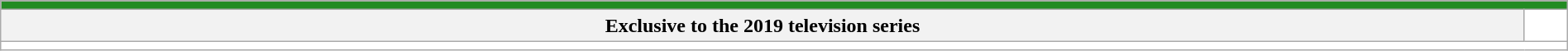<table class="wikitable" style="width:100%; margin-right:auto; background:#fff">
<tr style="color:black">
</tr>
<tr>
<td colspan="6" style="background:#228B22;"></td>
</tr>
<tr>
<th>Exclusive to the 2019 television series</th>
<td></td>
</tr>
<tr>
<td colspan="6"></td>
</tr>
</table>
